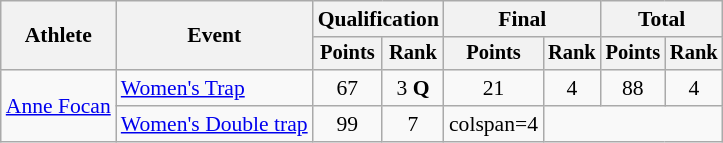<table class=wikitable style="font-size:90%; text-align:center">
<tr>
<th rowspan=2>Athlete</th>
<th rowspan=2>Event</th>
<th colspan=2>Qualification</th>
<th colspan=2>Final</th>
<th colspan=2>Total</th>
</tr>
<tr style=font-size:95%>
<th>Points</th>
<th>Rank</th>
<th>Points</th>
<th>Rank</th>
<th>Points</th>
<th>Rank</th>
</tr>
<tr>
<td align=left rowspan=2><a href='#'>Anne Focan</a></td>
<td align=left><a href='#'>Women's Trap</a></td>
<td>67</td>
<td>3 <strong>Q</strong></td>
<td>21</td>
<td>4</td>
<td>88</td>
<td>4</td>
</tr>
<tr>
<td align=left><a href='#'>Women's Double trap</a></td>
<td>99</td>
<td>7</td>
<td>colspan=4 </td>
</tr>
</table>
